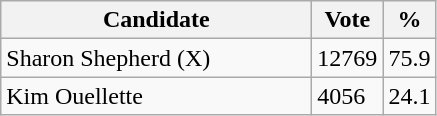<table class="wikitable">
<tr>
<th bgcolor="#DDDDFF" width="200px">Candidate</th>
<th bgcolor="#DDDDFF">Vote</th>
<th bgcolor="#DDDDFF">%</th>
</tr>
<tr>
<td>Sharon Shepherd (X)</td>
<td>12769</td>
<td>75.9</td>
</tr>
<tr>
<td>Kim Ouellette</td>
<td>4056</td>
<td>24.1</td>
</tr>
</table>
